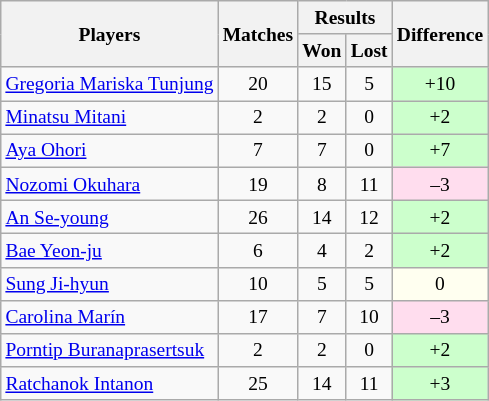<table class=wikitable style="text-align:center; font-size:small">
<tr>
<th rowspan="2">Players</th>
<th rowspan="2">Matches</th>
<th colspan="2">Results</th>
<th rowspan="2">Difference</th>
</tr>
<tr>
<th>Won</th>
<th>Lost</th>
</tr>
<tr>
<td align="left"> <a href='#'>Gregoria Mariska Tunjung</a></td>
<td>20</td>
<td>15</td>
<td>5</td>
<td bgcolor="#ccffcc">+10</td>
</tr>
<tr>
<td align="left"> <a href='#'>Minatsu Mitani</a></td>
<td>2</td>
<td>2</td>
<td>0</td>
<td bgcolor="#ccffcc">+2</td>
</tr>
<tr>
<td align="left"> <a href='#'>Aya Ohori</a></td>
<td>7</td>
<td>7</td>
<td>0</td>
<td bgcolor="#ccffcc">+7</td>
</tr>
<tr>
<td align="left"> <a href='#'>Nozomi Okuhara</a></td>
<td>19</td>
<td>8</td>
<td>11</td>
<td bgcolor="#ffddee">–3</td>
</tr>
<tr>
<td align="left"> <a href='#'>An Se-young</a></td>
<td>26</td>
<td>14</td>
<td>12</td>
<td bgcolor="#ccffcc">+2</td>
</tr>
<tr>
<td align="left"> <a href='#'>Bae Yeon-ju</a></td>
<td>6</td>
<td>4</td>
<td>2</td>
<td bgcolor="#ccffcc">+2</td>
</tr>
<tr>
<td align="left"> <a href='#'>Sung Ji-hyun</a></td>
<td>10</td>
<td>5</td>
<td>5</td>
<td bgcolor="#fffff0">0</td>
</tr>
<tr>
<td align="left"> <a href='#'>Carolina Marín</a></td>
<td>17</td>
<td>7</td>
<td>10</td>
<td bgcolor="#ffddee">–3</td>
</tr>
<tr>
<td align="left"> <a href='#'>Porntip Buranaprasertsuk</a></td>
<td>2</td>
<td>2</td>
<td>0</td>
<td bgcolor="#ccffcc">+2</td>
</tr>
<tr>
<td align="left"> <a href='#'>Ratchanok Intanon</a></td>
<td>25</td>
<td>14</td>
<td>11</td>
<td bgcolor="#ccffcc">+3</td>
</tr>
</table>
